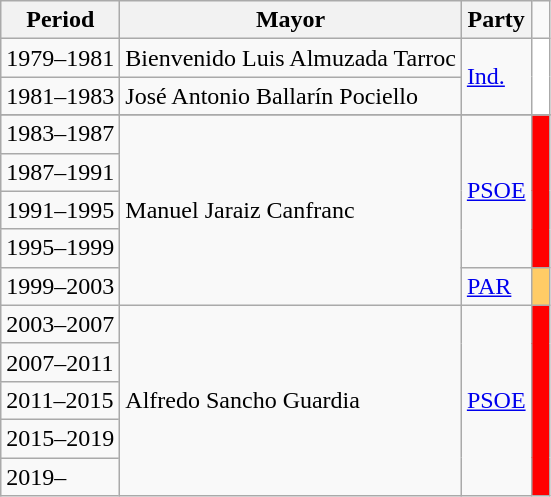<table class="wikitable">
<tr>
<th>Period</th>
<th>Mayor</th>
<th>Party</th>
</tr>
<tr>
<td>1979–1981</td>
<td>Bienvenido Luis Almuzada Tarroc</td>
<td rowspan="2"><a href='#'>Ind.</a></td>
<td rowspan="2" style="width: 5px" bgcolor=white align=center></td>
</tr>
<tr>
<td>1981–1983</td>
<td>José Antonio Ballarín Pociello</td>
</tr>
<tr>
</tr>
<tr>
<td>1983–1987</td>
<td rowspan="5">Manuel Jaraiz Canfranc </td>
<td rowspan=4><a href='#'>PSOE</a></td>
<td rowspan=4 style="width: 5px" bgcolor=#FF0000 align="center"></td>
</tr>
<tr>
<td>1987–1991</td>
</tr>
<tr>
<td>1991–1995</td>
</tr>
<tr>
<td>1995–1999</td>
</tr>
<tr>
<td>1999–2003</td>
<td><a href='#'>PAR</a></td>
<td style="width: 5px" bgcolor=#FFCC66 align=center></td>
</tr>
<tr>
<td>2003–2007</td>
<td rowspan=5>Alfredo Sancho Guardia</td>
<td rowspan=5><a href='#'>PSOE</a></td>
<td rowspan=5 style="width: 5px" bgcolor=#FF0000 align="center"></td>
</tr>
<tr>
<td>2007–2011</td>
</tr>
<tr>
<td>2011–2015</td>
</tr>
<tr>
<td>2015–2019</td>
</tr>
<tr>
<td>2019–</td>
</tr>
</table>
